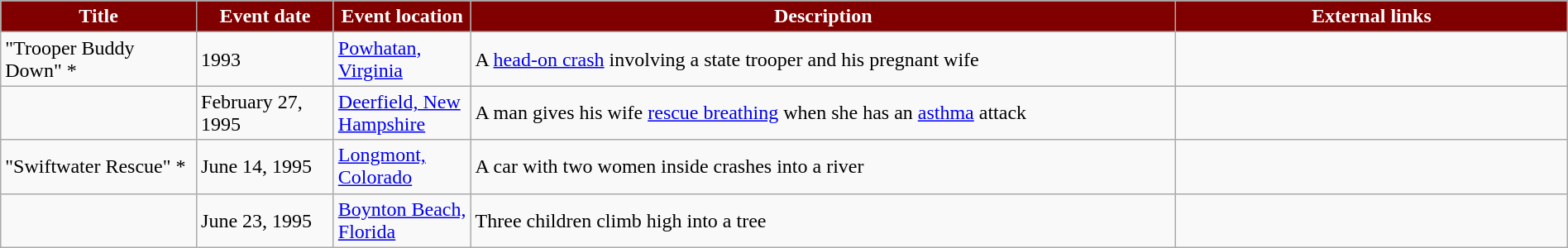<table class="wikitable" style="width: 100%;">
<tr>
<th style="background: #800000; color: #FFFFFF; width: 10%;">Title</th>
<th style="background: #800000; color: #FFFFFF; width: 7%;">Event date</th>
<th style="background: #800000; color: #FFFFFF; width: 7%;">Event location</th>
<th style="background: #800000; color: #FFFFFF; width: 36%;">Description</th>
<th style="background: #800000; color: #FFFFFF; width: 20%;">External links</th>
</tr>
<tr>
<td>"Trooper Buddy Down" *</td>
<td>1993</td>
<td><a href='#'>Powhatan, Virginia</a></td>
<td>A <a href='#'>head-on crash</a> involving a state trooper and his pregnant wife</td>
<td></td>
</tr>
<tr>
<td></td>
<td>February 27, 1995</td>
<td><a href='#'>Deerfield, New Hampshire</a></td>
<td>A man gives his wife <a href='#'>rescue breathing</a> when she has an <a href='#'>asthma</a> attack</td>
<td></td>
</tr>
<tr>
<td>"Swiftwater Rescue" *</td>
<td>June 14, 1995</td>
<td><a href='#'>Longmont, Colorado</a></td>
<td>A car with two women inside crashes into a river</td>
<td></td>
</tr>
<tr>
<td></td>
<td>June 23, 1995</td>
<td><a href='#'>Boynton Beach, Florida</a></td>
<td>Three children climb high into a tree</td>
<td></td>
</tr>
</table>
